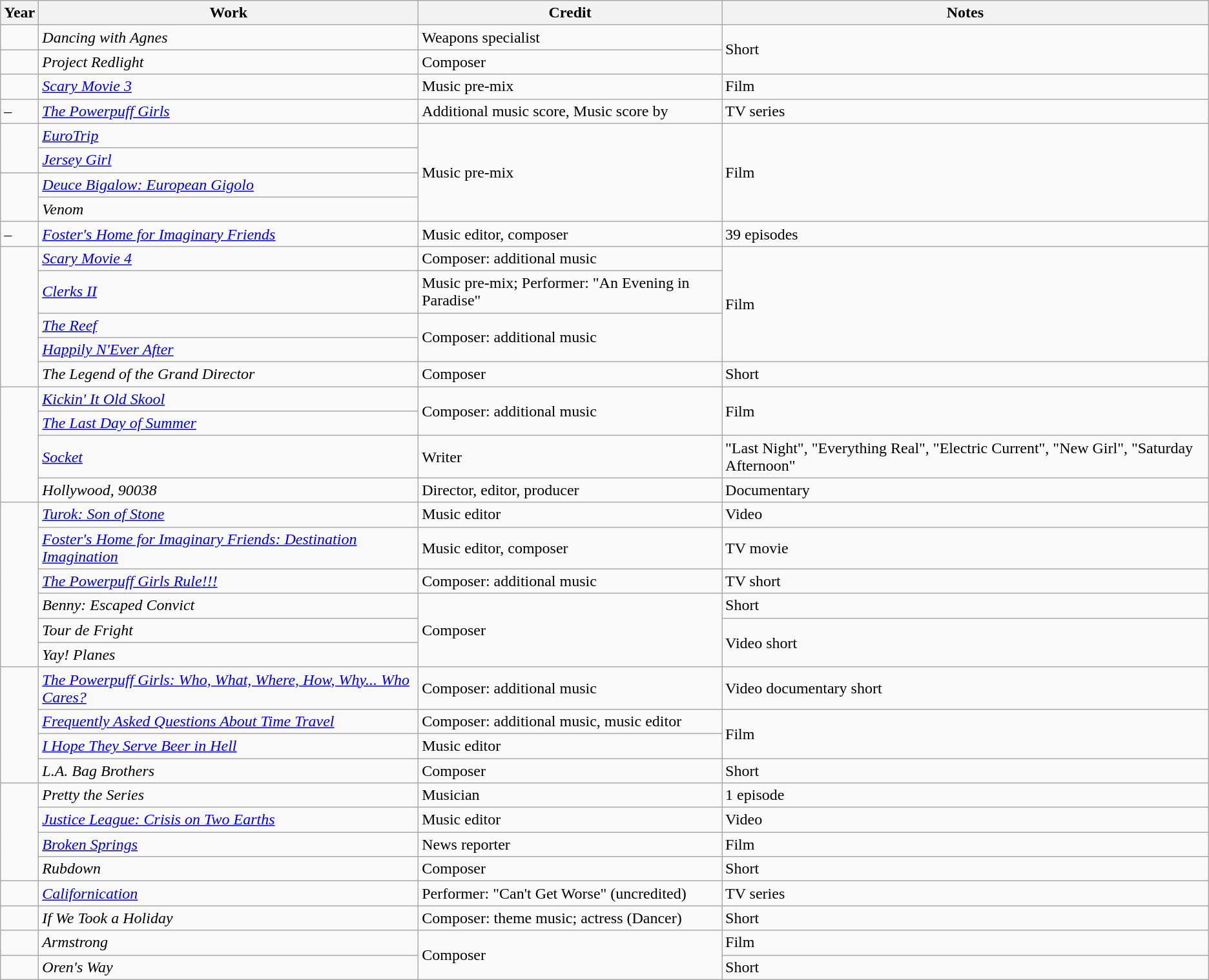<table class="wikitable sortable">
<tr>
<th>Year</th>
<th>Work</th>
<th>Credit</th>
<th>Notes</th>
</tr>
<tr>
<td></td>
<td><em>Dancing with Agnes</em></td>
<td>Weapons specialist</td>
<td rowspan="2">Short</td>
</tr>
<tr>
<td></td>
<td><em>Project Redlight</em></td>
<td>Composer</td>
</tr>
<tr>
<td></td>
<td><em><a href='#'>Scary Movie 3</a></em></td>
<td>Music pre-mix</td>
<td>Film</td>
</tr>
<tr>
<td>–</td>
<td><em><a href='#'>The Powerpuff Girls</a></em></td>
<td>Additional music score, Music score by</td>
<td>TV series</td>
</tr>
<tr>
<td rowspan="2"></td>
<td><em><a href='#'>EuroTrip</a></em></td>
<td rowspan="4">Music pre-mix</td>
<td rowspan="4">Film</td>
</tr>
<tr>
<td><em><a href='#'>Jersey Girl</a></em></td>
</tr>
<tr>
<td rowspan="2"></td>
<td><em><a href='#'>Deuce Bigalow: European Gigolo</a></em></td>
</tr>
<tr>
<td><em>Venom</em></td>
</tr>
<tr>
<td>–</td>
<td><em><a href='#'>Foster's Home for Imaginary Friends</a></em></td>
<td>Music editor, composer</td>
<td>39 episodes</td>
</tr>
<tr>
<td rowspan="5"></td>
<td><em><a href='#'>Scary Movie 4</a></em></td>
<td>Composer: additional music</td>
<td rowspan="4">Film</td>
</tr>
<tr>
<td><em><a href='#'>Clerks II</a></em></td>
<td>Music pre-mix; Performer: "An Evening in Paradise"</td>
</tr>
<tr>
<td><em><a href='#'>The Reef</a></em></td>
<td rowspan="2">Composer: additional music</td>
</tr>
<tr>
<td><em><a href='#'>Happily N'Ever After</a></em></td>
</tr>
<tr>
<td><em>The Legend of the Grand Director</em></td>
<td>Composer</td>
<td>Short</td>
</tr>
<tr>
<td rowspan="4"></td>
<td><em><a href='#'>Kickin' It Old Skool</a></em></td>
<td rowspan="2">Composer: additional music</td>
<td rowspan="2">Film</td>
</tr>
<tr>
<td><em><a href='#'>The Last Day of Summer</a></em></td>
</tr>
<tr>
<td><em><a href='#'>Socket</a></em></td>
<td>Writer</td>
<td>"Last Night", "Everything Real", "Electric Current", "New Girl", "Saturday Afternoon"</td>
</tr>
<tr>
<td><em>Hollywood, 90038</em></td>
<td>Director, editor, producer</td>
<td>Documentary</td>
</tr>
<tr>
<td rowspan="6"></td>
<td><em><a href='#'>Turok: Son of Stone</a></em></td>
<td>Music editor</td>
<td>Video</td>
</tr>
<tr>
<td><em><a href='#'>Foster's Home for Imaginary Friends: Destination Imagination</a></em></td>
<td>Music editor, composer</td>
<td>TV movie</td>
</tr>
<tr>
<td><em><a href='#'>The Powerpuff Girls Rule!!!</a></em></td>
<td>Composer: additional music</td>
<td>TV short</td>
</tr>
<tr>
<td><em>Benny: Escaped Convict</em></td>
<td rowspan="3">Composer</td>
<td>Short</td>
</tr>
<tr>
<td><em>Tour de Fright</em></td>
<td rowspan="2">Video short</td>
</tr>
<tr>
<td><em>Yay! Planes</em></td>
</tr>
<tr>
<td rowspan="4"></td>
<td><em><a href='#'>The Powerpuff Girls: Who, What, Where, How, Why... Who Cares?</a></em></td>
<td>Composer: additional music</td>
<td>Video documentary short</td>
</tr>
<tr>
<td><em><a href='#'>Frequently Asked Questions About Time Travel</a></em></td>
<td>Composer: additional music, music editor</td>
<td rowspan="2">Film</td>
</tr>
<tr>
<td><em><a href='#'>I Hope They Serve Beer in Hell</a></em></td>
<td>Music editor</td>
</tr>
<tr>
<td><em>L.A. Bag Brothers</em></td>
<td>Composer</td>
<td>Short</td>
</tr>
<tr>
<td rowspan="4"></td>
<td><em>Pretty the Series</em></td>
<td>Musician</td>
<td>1 episode</td>
</tr>
<tr>
<td><em><a href='#'>Justice League: Crisis on Two Earths</a></em></td>
<td>Music editor</td>
<td>Video</td>
</tr>
<tr>
<td><em><a href='#'>Broken Springs</a></em></td>
<td>News reporter</td>
<td>Film</td>
</tr>
<tr>
<td><em>Rubdown</em></td>
<td>Composer</td>
<td>Short</td>
</tr>
<tr>
<td></td>
<td><em><a href='#'>Californication</a></em></td>
<td>Performer: "Can't Get Worse" (uncredited)</td>
<td>TV series</td>
</tr>
<tr>
<td></td>
<td><em>If We Took a Holiday</em></td>
<td>Composer: theme music; actress (Dancer)</td>
<td>Short</td>
</tr>
<tr>
<td></td>
<td><em>Armstrong</em></td>
<td rowspan="2">Composer</td>
<td>Film</td>
</tr>
<tr>
<td></td>
<td><em>Oren's Way</em></td>
<td>Short</td>
</tr>
</table>
